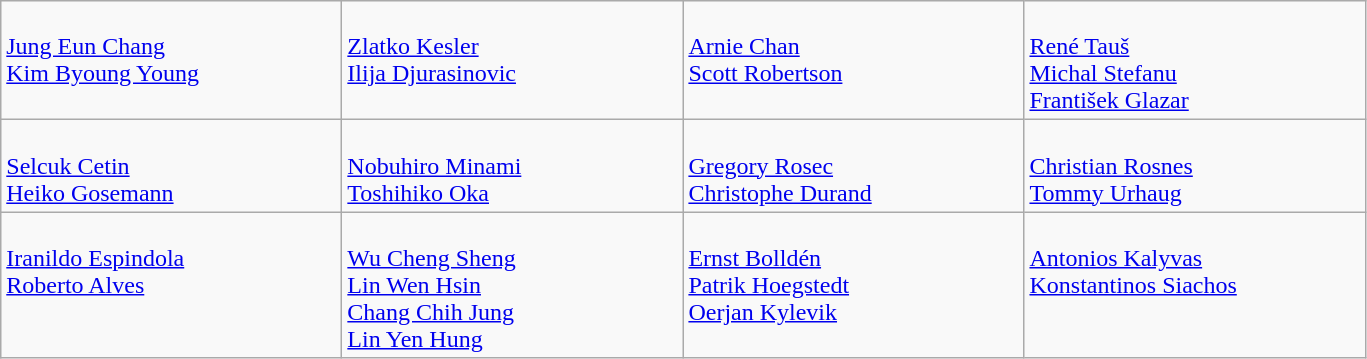<table class="wikitable">
<tr>
<td style="vertical-align:top; width:220px"><br><a href='#'>Jung Eun Chang</a><br><a href='#'>Kim Byoung Young</a></td>
<td style="vertical-align:top; width:220px"><br><a href='#'>Zlatko Kesler</a><br><a href='#'>Ilija Djurasinovic</a></td>
<td style="vertical-align:top; width:220px"><br><a href='#'>Arnie Chan</a><br><a href='#'>Scott Robertson</a></td>
<td style="vertical-align:top; width:220px"><br><a href='#'>René Tauš</a><br><a href='#'>Michal Stefanu</a><br><a href='#'>František Glazar</a></td>
</tr>
<tr>
<td style="vertical-align:top; width:220px"><br><a href='#'>Selcuk Cetin</a><br><a href='#'>Heiko Gosemann</a></td>
<td style="vertical-align:top; width:220px"><br><a href='#'>Nobuhiro Minami</a><br><a href='#'>Toshihiko Oka</a></td>
<td style="vertical-align:top; width:220px"><br><a href='#'>Gregory Rosec</a><br><a href='#'>Christophe Durand</a></td>
<td style="vertical-align:top; width:220px"><br><a href='#'>Christian Rosnes</a><br><a href='#'>Tommy Urhaug</a></td>
</tr>
<tr>
<td style="vertical-align:top; width:220px"><br><a href='#'>Iranildo Espindola</a><br><a href='#'>Roberto Alves</a></td>
<td style="vertical-align:top; width:220px"><br><a href='#'>Wu Cheng Sheng</a><br><a href='#'>Lin Wen Hsin</a><br><a href='#'>Chang Chih Jung</a><br><a href='#'>Lin Yen Hung</a></td>
<td style="vertical-align:top; width:220px"><br><a href='#'>Ernst Bolldén</a><br><a href='#'>Patrik Hoegstedt</a><br><a href='#'>Oerjan Kylevik</a></td>
<td style="vertical-align:top; width:220px"><br><a href='#'>Antonios Kalyvas</a><br><a href='#'>Konstantinos Siachos</a></td>
</tr>
</table>
